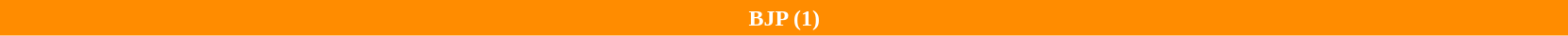<table style="width:88%; text-align:center;">
<tr style="color:white; height:25px;">
<td style="background:DarkOrange; width:50%;"><strong>BJP (1)</strong></td>
</tr>
<tr>
</tr>
</table>
